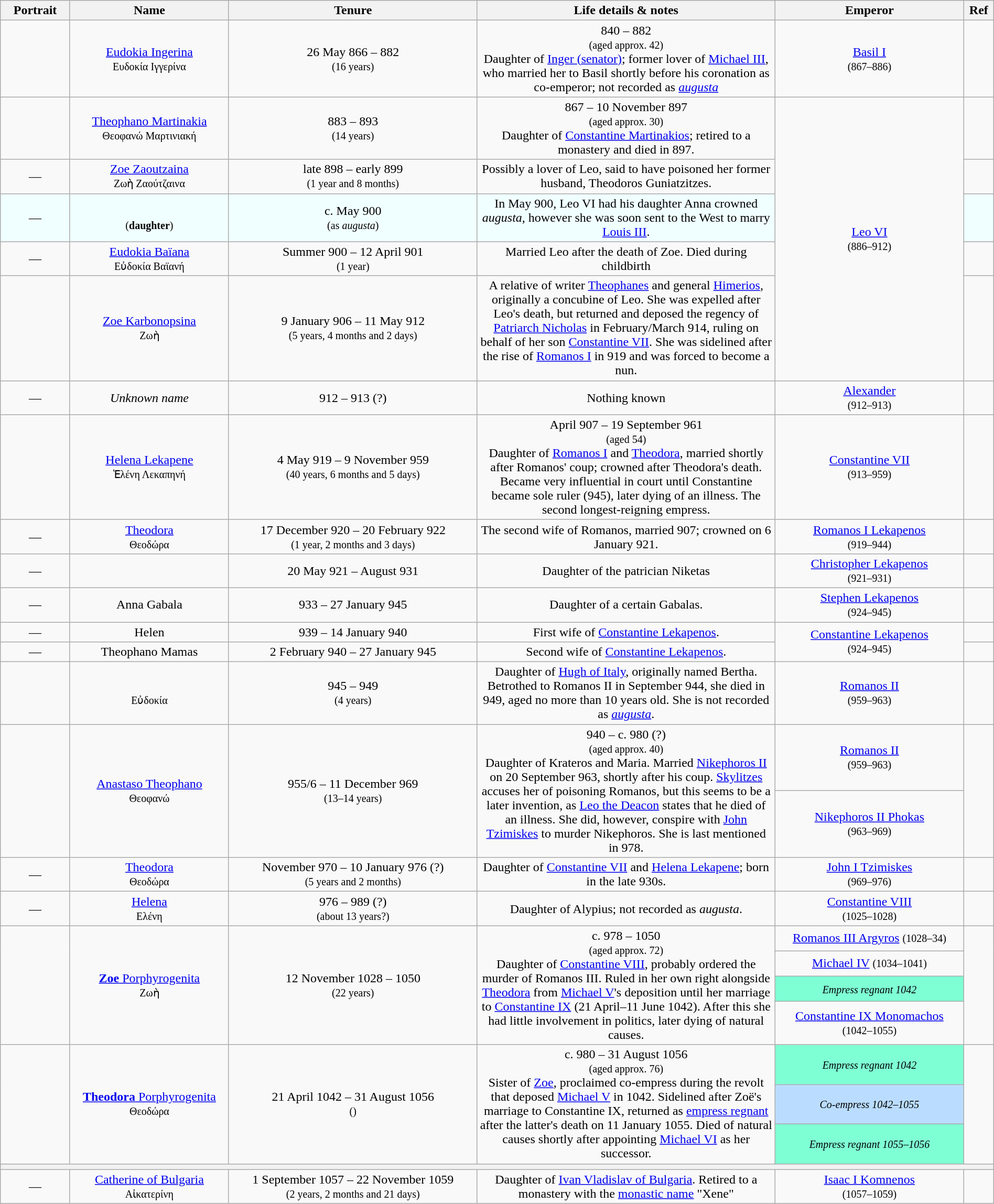<table class="wikitable" style="width:100%; text-align:center;">
<tr>
<th width="7%">Portrait</th>
<th width="16%">Name</th>
<th width="25%">Tenure</th>
<th width="30%">Life details & notes</th>
<th width="19%">Emperor</th>
<th width="3%">Ref</th>
</tr>
<tr>
<td></td>
<td><a href='#'>Eudokia Ingerina</a><br><small>Ευδοκία Ιγγερίνα</small></td>
<td>26 May 866 – 882<br><small>(16 years)</small></td>
<td> 840 – 882<br><small>(aged approx. 42)</small><br>Daughter of <a href='#'>Inger (senator)</a>; former lover of <a href='#'>Michael III</a>, who married her to Basil shortly before his coronation as co-emperor; not recorded as <em><a href='#'>augusta</a></em></td>
<td><a href='#'>Basil I</a><br><small>(867–886)</small></td>
<td></td>
</tr>
<tr>
<td></td>
<td><a href='#'>Theophano Martinakia</a><br><small>Θεοφανώ Μαρτινιακή</small></td>
<td>883 – 893<br><small>(14 years)</small></td>
<td> 867 – 10 November 897<br><small>(aged approx. 30)</small><br>Daughter of <a href='#'>Constantine Martinakios</a>; retired to a monastery and died in 897.</td>
<td rowspan=5><a href='#'>Leo VI</a><br><small>(886–912)</small></td>
<td><br></td>
</tr>
<tr>
<td>—</td>
<td><a href='#'>Zoe Zaoutzaina</a><br><small>Ζωὴ Ζαούτζαινα</small></td>
<td>late 898 – early 899<br><small>(1 year and 8 months)</small></td>
<td>Possibly a lover of Leo, said to have poisoned her former husband, Theodoros Guniatzitzes.</td>
<td></td>
</tr>
<tr>
<td style="background:#F0FFFF;">—</td>
<td style="background:#F0FFFF;"><br><small>(<strong>daughter</strong>)</small></td>
<td style="background:#F0FFFF;">c. May 900<br><small>(as <em>augusta</em>)</small></td>
<td style="background:#F0FFFF;">In May 900, Leo VI had his daughter Anna crowned <em>augusta</em>, however she was soon sent to the West to marry <a href='#'>Louis III</a>.</td>
<td style="background:#F0FFFF;"></td>
</tr>
<tr>
<td>—</td>
<td><a href='#'>Eudokia Baïana</a><br><small>Εὐδοκία Βαϊανή</small></td>
<td>Summer 900 – 12 April 901<br><small>(1 year)</small></td>
<td>Married Leo after the death of Zoe. Died during childbirth</td>
<td></td>
</tr>
<tr>
<td></td>
<td><a href='#'>Zoe Karbonopsina</a><br><small>Ζωὴ</small></td>
<td>9 January 906 – 11 May 912<br><small>(5 years, 4 months and 2 days)</small></td>
<td>A relative of writer <a href='#'>Theophanes</a> and general <a href='#'>Himerios</a>, originally a concubine of Leo. She was expelled after Leo's death, but returned and deposed the regency of <a href='#'>Patriarch Nicholas</a> in February/March 914, ruling on behalf of her son <a href='#'>Constantine VII</a>. She was sidelined after the rise of <a href='#'>Romanos I</a> in 919 and was forced to become a nun.</td>
<td></td>
</tr>
<tr>
<td>—</td>
<td><em>Unknown name</em></td>
<td> 912 – 913 (?)</td>
<td>Nothing known</td>
<td><a href='#'>Alexander</a><br><small>(912–913)</small></td>
<td></td>
</tr>
<tr>
<td></td>
<td><a href='#'>Helena Lekapene</a><br><small>Ἑλένη Λεκαπηνή</small></td>
<td>4 May 919 – 9 November 959<br><small>(40 years, 6 months and 5 days)</small></td>
<td>April 907 – 19 September 961<br><small>(aged 54)</small><br>Daughter of <a href='#'>Romanos I</a> and <a href='#'>Theodora</a>, married shortly after Romanos' coup; crowned after Theodora's death. Became very influential in court until Constantine became sole ruler (945), later dying of an illness. The second longest-reigning empress.</td>
<td><a href='#'>Constantine VII</a><br><small>(913–959)</small></td>
<td></td>
</tr>
<tr>
<td>—</td>
<td><a href='#'>Theodora</a><br><small>Θεοδώρα</small></td>
<td>17 December 920 – 20 February 922<br><small>(1 year, 2 months and 3 days)</small></td>
<td>The second wife of Romanos, married  907; crowned on 6 January 921.</td>
<td><a href='#'>Romanos I Lekapenos</a><br><small>(919–944)</small></td>
<td></td>
</tr>
<tr>
<td>—</td>
<td></td>
<td>20 May 921 – August 931</td>
<td>Daughter of the patrician Niketas</td>
<td><a href='#'>Christopher Lekapenos</a><br><small>(921–931)</small></td>
<td></td>
</tr>
<tr>
<td>—</td>
<td>Anna Gabala</td>
<td>933 – 27 January 945</td>
<td>Daughter of a certain Gabalas.</td>
<td><a href='#'>Stephen Lekapenos</a><br><small>(924–945)</small></td>
<td></td>
</tr>
<tr>
<td>—</td>
<td>Helen</td>
<td>939 – 14 January 940</td>
<td>First wife of <a href='#'>Constantine Lekapenos</a>.</td>
<td rowspan=2><a href='#'>Constantine Lekapenos</a><br><small>(924–945)</small></td>
<td></td>
</tr>
<tr>
<td>—</td>
<td>Theophano Mamas</td>
<td>2 February 940 – 27 January 945</td>
<td>Second wife of <a href='#'>Constantine Lekapenos</a>.</td>
<td></td>
</tr>
<tr>
<td></td>
<td><br><small>Εὐδοκία</small></td>
<td>945 – 949<br><small>(4 years)</small></td>
<td>Daughter of <a href='#'>Hugh of Italy</a>, originally named Bertha. Betrothed to Romanos II in September 944, she died in 949, aged no more than 10 years old. She is not recorded as <em><a href='#'>augusta</a></em>.</td>
<td><a href='#'>Romanos II</a><br><small>(959–963)</small></td>
<td></td>
</tr>
<tr>
<td rowspan=2></td>
<td rowspan=2><a href='#'>Anastaso Theophano</a><br><small>Θεοφανώ</small></td>
<td rowspan=2>955/6 – 11 December 969<br><small>(13–14 years)</small></td>
<td rowspan=2> 940 – c. 980 (?)<br><small>(aged approx. 40)</small><br>Daughter of Krateros and Maria. Married <a href='#'>Nikephoros II</a> on 20 September 963, shortly after his coup. <a href='#'>Skylitzes</a> accuses her of poisoning Romanos, but this seems to be a later invention, as <a href='#'>Leo the Deacon</a> states that he died of an illness. She did, however, conspire with <a href='#'>John Tzimiskes</a> to murder Nikephoros. She is last mentioned in 978.</td>
<td><a href='#'>Romanos II</a><br><small>(959–963)</small></td>
<td rowspan=2><br></td>
</tr>
<tr>
<td><a href='#'>Nikephoros II Phokas</a><br><small>(963–969)</small></td>
</tr>
<tr>
<td>—</td>
<td><a href='#'>Theodora</a><br><small>Θεοδώρα</small></td>
<td>November 970 – 10 January 976 (?)<br><small>(5 years and 2 months)</small></td>
<td>Daughter of <a href='#'>Constantine VII</a> and <a href='#'>Helena Lekapene</a>; born in the late 930s.</td>
<td><a href='#'>John I Tzimiskes</a><br><small>(969–976)</small></td>
<td></td>
</tr>
<tr>
<td>—</td>
<td><a href='#'>Helena</a><br><small>Ελένη</small></td>
<td> 976 –  989 (?)<br><small>(about 13 years?)</small></td>
<td>Daughter of Alypius; not recorded as <em>augusta</em>.</td>
<td><a href='#'>Constantine VIII</a><br><small>(1025–1028)</small></td>
<td></td>
</tr>
<tr>
<td rowspan=4></td>
<td rowspan=4><a href='#'><strong>Zoe</strong> Porphyrogenita</a><br><small>Ζωὴ</small></td>
<td rowspan=4>12 November 1028 – 1050<br><small>(22 years)</small></td>
<td rowspan=4>c. 978 – 1050<br><small>(aged approx. 72)</small><br>Daughter of <a href='#'>Constantine VIII</a>, probably ordered the murder of Romanos III. Ruled in her own right alongside <a href='#'>Theodora</a> from <a href='#'>Michael V</a>'s deposition until her marriage to <a href='#'>Constantine IX</a> (21 April–11 June 1042). After this she had little involvement in politics, later dying of natural causes.</td>
<td><a href='#'>Romanos III Argyros</a> <small>(1028–34)</small></td>
<td rowspan=4><br></td>
</tr>
<tr>
<td><a href='#'>Michael IV</a> <small>(1034–1041)</small></td>
</tr>
<tr>
<td style="background:#7FFFD4;"><small><em>Empress regnant 1042</em></small></td>
</tr>
<tr>
<td><a href='#'>Constantine IX Monomachos</a><br><small>(1042–1055)</small></td>
</tr>
<tr>
<td rowspan="3"></td>
<td rowspan="3"><a href='#'><strong>Theodora</strong> Porphyrogenita</a><br><small>Θεοδώρα</small></td>
<td rowspan="3">21 April 1042 – 31 August 1056<br><small>()</small></td>
<td rowspan="3">c. 980 – 31 August 1056<br><small>(aged approx. 76)</small><br>Sister of <a href='#'>Zoe</a>, proclaimed co-empress during the revolt that deposed <a href='#'>Michael V</a> in 1042. Sidelined after Zoë's marriage to Constantine IX, returned as <a href='#'>empress regnant</a> after the latter's death on 11 January 1055. Died of natural causes shortly after appointing <a href='#'>Michael VI</a> as her successor.</td>
<td style="background:#7FFFD4;"><small><em>Empress regnant 1042</em></small></td>
<td rowspan="3"><br></td>
</tr>
<tr>
<td style="background:#baddff;"><small><em>Co-empress 1042–1055</em></small></td>
</tr>
<tr>
<td style="background:#7FFFD4;"><small><em>Empress regnant 1055–1056</em></small></td>
</tr>
<tr>
<th colspan="6"></th>
</tr>
<tr>
<td>—</td>
<td><a href='#'>Catherine of Bulgaria</a><br><small>Αἰκατερίνη</small></td>
<td>1 September 1057 – 22 November 1059<br><small>(2 years, 2 months and 21 days)</small></td>
<td>Daughter of <a href='#'>Ivan Vladislav of Bulgaria</a>. Retired to a monastery with the <a href='#'>monastic name</a> "Xene"</td>
<td><a href='#'>Isaac I Komnenos</a><br><small>(1057–1059)</small></td>
<td></td>
</tr>
</table>
